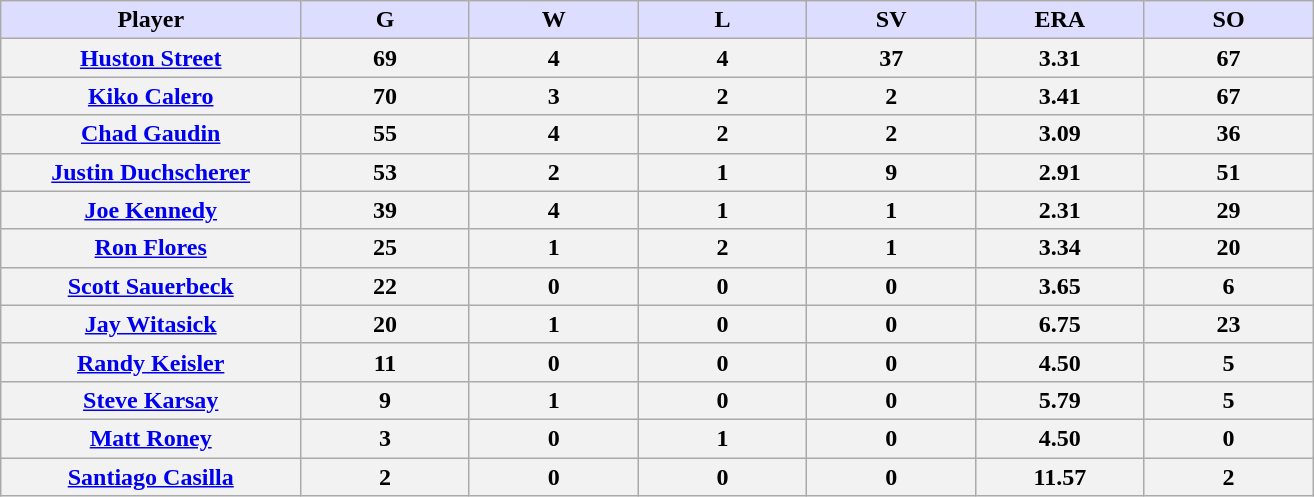<table class="wikitable sortable">
<tr>
<th style="background:#ddf; width:16%;">Player</th>
<th style="background:#ddf; width:9%;">G</th>
<th style="background:#ddf; width:9%;">W</th>
<th style="background:#ddf; width:9%;">L</th>
<th style="background:#ddf; width:9%;">SV</th>
<th style="background:#ddf; width:9%;">ERA</th>
<th style="background:#ddf; width:9%;">SO</th>
</tr>
<tr>
<th><a href='#'>Huston Street</a></th>
<th>69</th>
<th>4</th>
<th>4</th>
<th>37</th>
<th>3.31</th>
<th>67</th>
</tr>
<tr>
<th><a href='#'>Kiko Calero</a></th>
<th>70</th>
<th>3</th>
<th>2</th>
<th>2</th>
<th>3.41</th>
<th>67</th>
</tr>
<tr>
<th><a href='#'>Chad Gaudin</a></th>
<th>55</th>
<th>4</th>
<th>2</th>
<th>2</th>
<th>3.09</th>
<th>36</th>
</tr>
<tr>
<th><a href='#'>Justin Duchscherer</a></th>
<th>53</th>
<th>2</th>
<th>1</th>
<th>9</th>
<th>2.91</th>
<th>51</th>
</tr>
<tr>
<th><a href='#'>Joe Kennedy</a></th>
<th>39</th>
<th>4</th>
<th>1</th>
<th>1</th>
<th>2.31</th>
<th>29</th>
</tr>
<tr>
<th><a href='#'>Ron Flores</a></th>
<th>25</th>
<th>1</th>
<th>2</th>
<th>1</th>
<th>3.34</th>
<th>20</th>
</tr>
<tr>
<th><a href='#'>Scott Sauerbeck</a></th>
<th>22</th>
<th>0</th>
<th>0</th>
<th>0</th>
<th>3.65</th>
<th>6</th>
</tr>
<tr>
<th><a href='#'>Jay Witasick</a></th>
<th>20</th>
<th>1</th>
<th>0</th>
<th>0</th>
<th>6.75</th>
<th>23</th>
</tr>
<tr>
<th><a href='#'>Randy Keisler</a></th>
<th>11</th>
<th>0</th>
<th>0</th>
<th>0</th>
<th>4.50</th>
<th>5</th>
</tr>
<tr>
<th><a href='#'>Steve Karsay</a></th>
<th>9</th>
<th>1</th>
<th>0</th>
<th>0</th>
<th>5.79</th>
<th>5</th>
</tr>
<tr>
<th><a href='#'>Matt Roney</a></th>
<th>3</th>
<th>0</th>
<th>1</th>
<th>0</th>
<th>4.50</th>
<th>0</th>
</tr>
<tr>
<th><a href='#'>Santiago Casilla</a></th>
<th>2</th>
<th>0</th>
<th>0</th>
<th>0</th>
<th>11.57</th>
<th>2</th>
</tr>
</table>
